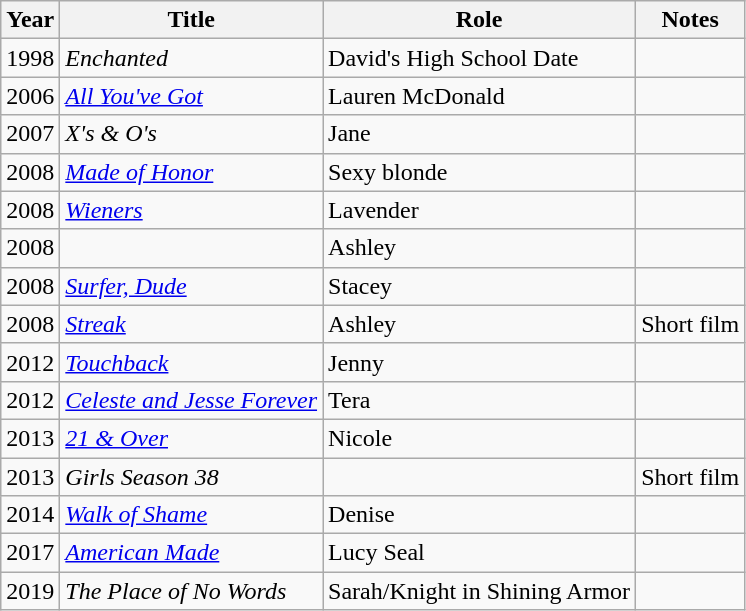<table class="wikitable sortable">
<tr>
<th>Year</th>
<th>Title</th>
<th>Role</th>
<th class="unsortable">Notes</th>
</tr>
<tr>
<td>1998</td>
<td><em>Enchanted</em></td>
<td>David's High School Date</td>
<td></td>
</tr>
<tr>
<td>2006</td>
<td><em><a href='#'>All You've Got</a></em></td>
<td>Lauren McDonald</td>
<td></td>
</tr>
<tr>
<td>2007</td>
<td><em>X's & O's</em></td>
<td>Jane</td>
<td></td>
</tr>
<tr>
<td>2008</td>
<td><em><a href='#'>Made of Honor</a></em></td>
<td>Sexy blonde</td>
<td></td>
</tr>
<tr>
<td>2008</td>
<td><em><a href='#'>Wieners</a></em></td>
<td>Lavender</td>
<td></td>
</tr>
<tr>
<td>2008</td>
<td><em></em></td>
<td>Ashley</td>
<td></td>
</tr>
<tr>
<td>2008</td>
<td><em><a href='#'>Surfer, Dude</a></em></td>
<td>Stacey</td>
<td></td>
</tr>
<tr>
<td>2008</td>
<td><em><a href='#'>Streak</a></em></td>
<td>Ashley</td>
<td>Short film</td>
</tr>
<tr>
<td>2012</td>
<td><em><a href='#'>Touchback</a></em></td>
<td>Jenny</td>
<td></td>
</tr>
<tr>
<td>2012</td>
<td><em><a href='#'>Celeste and Jesse Forever</a></em></td>
<td>Tera</td>
<td></td>
</tr>
<tr>
<td>2013</td>
<td><em><a href='#'>21 & Over</a></em></td>
<td>Nicole</td>
<td></td>
</tr>
<tr>
<td>2013</td>
<td><em>Girls Season 38</em></td>
<td></td>
<td>Short film</td>
</tr>
<tr>
<td>2014</td>
<td><em><a href='#'>Walk of Shame</a></em></td>
<td>Denise</td>
<td></td>
</tr>
<tr>
<td>2017</td>
<td><em><a href='#'>American Made</a></em></td>
<td>Lucy Seal</td>
<td></td>
</tr>
<tr>
<td>2019</td>
<td><em>The Place of No Words</em></td>
<td>Sarah/Knight in Shining Armor</td>
<td></td>
</tr>
</table>
